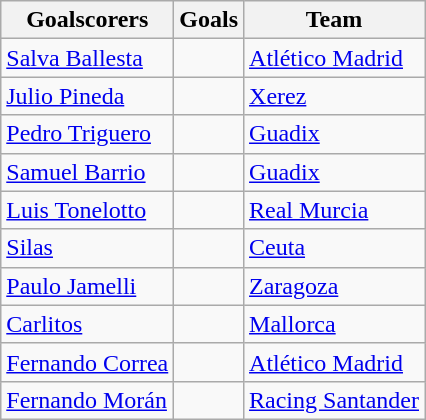<table class="wikitable sortable" border=" 1px #aaa solid" style="margin: 1em 1em 1em 0; background: #f9f9f9">
<tr>
<th>Goalscorers</th>
<th>Goals</th>
<th>Team</th>
</tr>
<tr>
<td> <a href='#'>Salva Ballesta</a></td>
<td></td>
<td><a href='#'>Atlético Madrid</a></td>
</tr>
<tr>
<td> <a href='#'>Julio Pineda</a></td>
<td></td>
<td><a href='#'>Xerez</a></td>
</tr>
<tr>
<td> <a href='#'>Pedro Triguero</a></td>
<td></td>
<td><a href='#'>Guadix</a></td>
</tr>
<tr>
<td> <a href='#'>Samuel Barrio</a></td>
<td></td>
<td><a href='#'>Guadix</a></td>
</tr>
<tr>
<td> <a href='#'>Luis Tonelotto</a></td>
<td></td>
<td><a href='#'>Real Murcia</a></td>
</tr>
<tr>
<td> <a href='#'>Silas</a></td>
<td></td>
<td><a href='#'>Ceuta</a></td>
</tr>
<tr>
<td> <a href='#'>Paulo Jamelli</a></td>
<td></td>
<td><a href='#'>Zaragoza</a></td>
</tr>
<tr>
<td> <a href='#'>Carlitos</a></td>
<td></td>
<td><a href='#'>Mallorca</a></td>
</tr>
<tr>
<td> <a href='#'>Fernando Correa</a></td>
<td></td>
<td><a href='#'>Atlético Madrid</a></td>
</tr>
<tr>
<td> <a href='#'>Fernando Morán</a></td>
<td></td>
<td><a href='#'>Racing Santander</a></td>
</tr>
</table>
